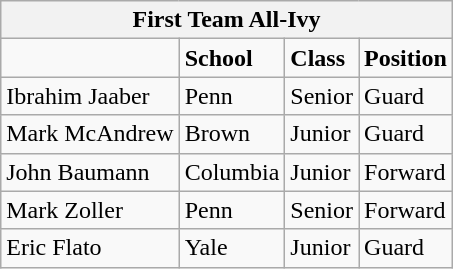<table class="wikitable">
<tr>
<th colspan="4">First Team All-Ivy</th>
</tr>
<tr>
<td></td>
<td><strong>School</strong></td>
<td><strong>Class</strong></td>
<td><strong>Position</strong></td>
</tr>
<tr>
<td>Ibrahim Jaaber</td>
<td>Penn</td>
<td>Senior</td>
<td>Guard</td>
</tr>
<tr>
<td>Mark McAndrew</td>
<td>Brown</td>
<td>Junior</td>
<td>Guard</td>
</tr>
<tr>
<td>John Baumann</td>
<td>Columbia</td>
<td>Junior</td>
<td>Forward</td>
</tr>
<tr>
<td>Mark Zoller</td>
<td>Penn</td>
<td>Senior</td>
<td>Forward</td>
</tr>
<tr>
<td>Eric Flato</td>
<td>Yale</td>
<td>Junior</td>
<td>Guard</td>
</tr>
</table>
